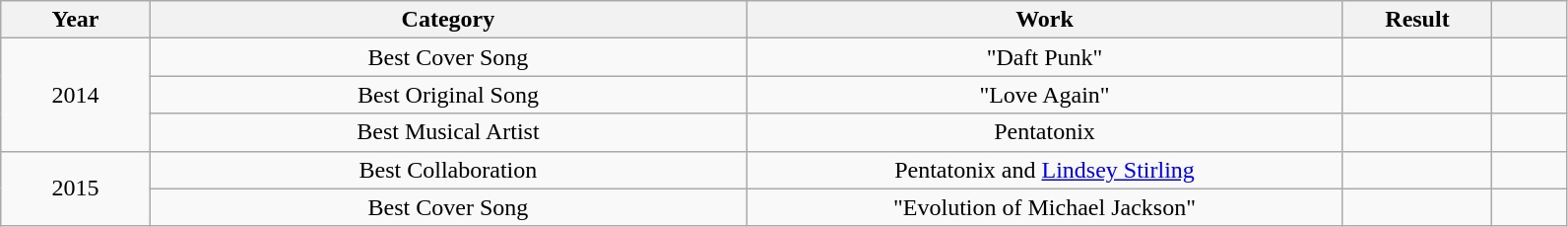<table class="wikitable">
<tr>
<th style="width:5%;">Year</th>
<th style="width:20%;">Category</th>
<th style="width:20%;">Work</th>
<th style="width:5%;">Result</th>
<th style="width:2.5%;"></th>
</tr>
<tr>
<td style="text-align:center;" rowspan="3">2014</td>
<td style="text-align:center;">Best Cover Song</td>
<td style="text-align:center;">"Daft Punk"</td>
<td></td>
<td style="text-align:center;"></td>
</tr>
<tr>
<td style="text-align:center;">Best Original Song</td>
<td style="text-align:center;">"Love Again"</td>
<td></td>
<td style="text-align:center;"></td>
</tr>
<tr>
<td style="text-align:center;">Best Musical Artist</td>
<td style="text-align:center;">Pentatonix</td>
<td></td>
<td style="text-align:center;"></td>
</tr>
<tr>
<td style="text-align:center;" rowspan="2">2015</td>
<td style="text-align:center;">Best Collaboration</td>
<td style="text-align:center;">Pentatonix and <a href='#'>Lindsey Stirling</a></td>
<td></td>
<td style="text-align:center;"></td>
</tr>
<tr>
<td style="text-align:center;">Best Cover Song</td>
<td style="text-align:center;">"Evolution of Michael Jackson"</td>
<td></td>
<td style="text-align:center;"></td>
</tr>
</table>
